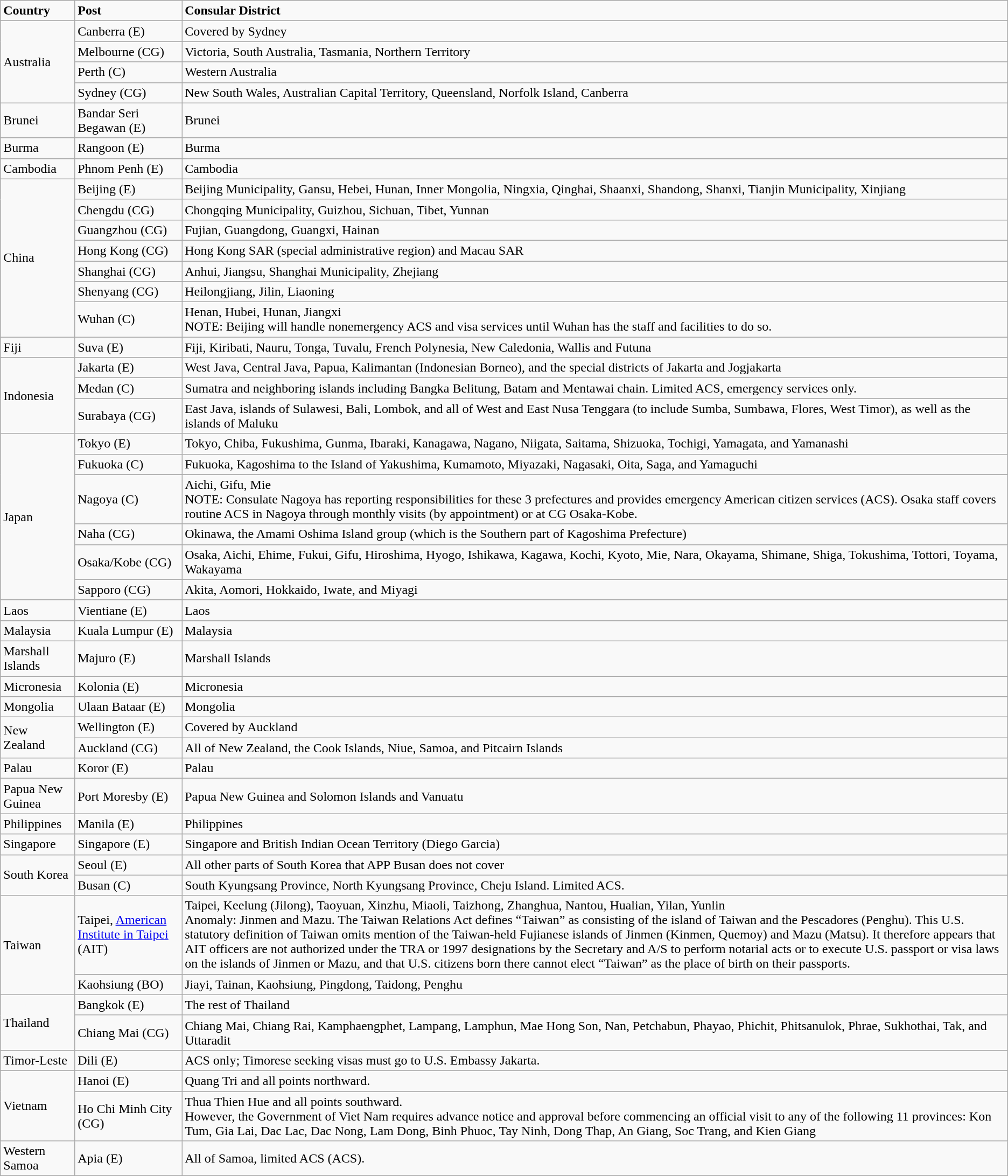<table class="wikitable">
<tr>
<td><strong> Country</strong></td>
<td><strong>  Post</strong></td>
<td><strong>Consular District</strong></td>
</tr>
<tr>
<td rowspan="4">Australia</td>
<td>Canberra (E)</td>
<td>Covered by Sydney</td>
</tr>
<tr>
<td>Melbourne (CG)</td>
<td>Victoria, South Australia, Tasmania, Northern Territory</td>
</tr>
<tr>
<td>Perth (C)</td>
<td>Western Australia</td>
</tr>
<tr>
<td>Sydney (CG)</td>
<td>New South Wales, Australian Capital Territory, Queensland, Norfolk Island, Canberra</td>
</tr>
<tr>
<td>Brunei</td>
<td>Bandar Seri Begawan (E)</td>
<td>Brunei</td>
</tr>
<tr>
<td>Burma</td>
<td>Rangoon (E)</td>
<td>Burma</td>
</tr>
<tr>
<td>Cambodia</td>
<td>Phnom Penh (E)</td>
<td>Cambodia</td>
</tr>
<tr>
<td rowspan="7">China</td>
<td>Beijing (E)</td>
<td>Beijing Municipality, Gansu, Hebei, Hunan, Inner Mongolia, Ningxia, Qinghai, Shaanxi, Shandong, Shanxi, Tianjin Municipality, Xinjiang</td>
</tr>
<tr>
<td>Chengdu (CG)</td>
<td>Chongqing Municipality, Guizhou, Sichuan, Tibet, Yunnan</td>
</tr>
<tr>
<td>Guangzhou (CG)</td>
<td>Fujian, Guangdong, Guangxi, Hainan</td>
</tr>
<tr>
<td>Hong Kong (CG)</td>
<td>Hong Kong SAR (special administrative region) and Macau SAR</td>
</tr>
<tr>
<td>Shanghai (CG)</td>
<td>Anhui, Jiangsu, Shanghai Municipality, Zhejiang</td>
</tr>
<tr>
<td>Shenyang (CG)</td>
<td>Heilongjiang, Jilin, Liaoning</td>
</tr>
<tr>
<td>Wuhan (C)</td>
<td>Henan, Hubei, Hunan, Jiangxi<br>NOTE: Beijing will handle nonemergency ACS and visa services until Wuhan has the staff and facilities to do so.</td>
</tr>
<tr>
<td>Fiji</td>
<td>Suva (E)</td>
<td>Fiji, Kiribati, Nauru, Tonga, Tuvalu, French Polynesia, New Caledonia, Wallis and Futuna</td>
</tr>
<tr>
<td rowspan="3">Indonesia</td>
<td>Jakarta (E)</td>
<td>West Java, Central Java, Papua, Kalimantan (Indonesian Borneo), and the special districts of Jakarta and Jogjakarta</td>
</tr>
<tr>
<td>Medan (C)</td>
<td>Sumatra and neighboring islands including Bangka Belitung, Batam and Mentawai chain. Limited ACS, emergency services only.</td>
</tr>
<tr>
<td>Surabaya (CG)</td>
<td>East Java, islands of Sulawesi, Bali, Lombok, and all of West and East Nusa Tenggara (to include Sumba, Sumbawa, Flores, West Timor), as well as the islands of Maluku</td>
</tr>
<tr>
<td rowspan="6">Japan</td>
<td>Tokyo (E)</td>
<td>Tokyo, Chiba, Fukushima, Gunma, Ibaraki, Kanagawa, Nagano, Niigata, Saitama, Shizuoka, Tochigi, Yamagata, and Yamanashi</td>
</tr>
<tr>
<td>Fukuoka (C)</td>
<td>Fukuoka, Kagoshima to the Island of Yakushima, Kumamoto, Miyazaki, Nagasaki, Oita, Saga, and Yamaguchi</td>
</tr>
<tr>
<td>Nagoya (C)</td>
<td>Aichi, Gifu, Mie<br>NOTE: Consulate Nagoya has reporting responsibilities for these 3 prefectures and provides emergency American citizen services (ACS). Osaka staff covers routine ACS in Nagoya through monthly visits (by appointment) or at CG Osaka-Kobe.</td>
</tr>
<tr>
<td>Naha (CG)</td>
<td>Okinawa, the Amami Oshima Island group (which is the Southern part of Kagoshima Prefecture)</td>
</tr>
<tr>
<td>Osaka/Kobe (CG)</td>
<td>Osaka, Aichi, Ehime, Fukui, Gifu, Hiroshima, Hyogo, Ishikawa, Kagawa, Kochi, Kyoto, Mie, Nara, Okayama, Shimane, Shiga, Tokushima, Tottori, Toyama, Wakayama</td>
</tr>
<tr>
<td>Sapporo (CG)</td>
<td>Akita, Aomori, Hokkaido, Iwate, and Miyagi</td>
</tr>
<tr>
<td>Laos</td>
<td>Vientiane (E)</td>
<td>Laos</td>
</tr>
<tr>
<td>Malaysia</td>
<td>Kuala Lumpur (E)</td>
<td>Malaysia</td>
</tr>
<tr>
<td>Marshall Islands</td>
<td>Majuro (E)</td>
<td>Marshall Islands</td>
</tr>
<tr>
<td>Micronesia</td>
<td>Kolonia (E)</td>
<td>Micronesia</td>
</tr>
<tr>
<td>Mongolia</td>
<td>Ulaan Bataar (E)</td>
<td>Mongolia</td>
</tr>
<tr>
<td rowspan="2">New Zealand</td>
<td>Wellington (E)</td>
<td>Covered by Auckland</td>
</tr>
<tr>
<td>Auckland (CG)</td>
<td>All of New Zealand, the Cook Islands, Niue, Samoa, and Pitcairn Islands</td>
</tr>
<tr>
<td>Palau</td>
<td>Koror (E)</td>
<td>Palau</td>
</tr>
<tr>
<td>Papua New Guinea</td>
<td>Port Moresby (E)</td>
<td>Papua New Guinea and Solomon Islands and Vanuatu</td>
</tr>
<tr>
<td>Philippines</td>
<td>Manila (E)</td>
<td>Philippines</td>
</tr>
<tr>
<td>Singapore</td>
<td>Singapore (E)</td>
<td>Singapore and British Indian Ocean Territory (Diego Garcia)</td>
</tr>
<tr>
<td rowspan="2">South Korea</td>
<td>Seoul (E)</td>
<td>All other parts of South Korea that APP Busan does not cover</td>
</tr>
<tr>
<td>Busan (C)</td>
<td>South Kyungsang Province, North Kyungsang Province, Cheju Island. Limited ACS.</td>
</tr>
<tr>
<td rowspan="2">Taiwan</td>
<td>Taipei, <a href='#'>American Institute in Taipei</a> (AIT)</td>
<td>Taipei, Keelung (Jilong), Taoyuan, Xinzhu, Miaoli, Taizhong, Zhanghua, Nantou, Hualian, Yilan, Yunlin<br>Anomaly: Jinmen and Mazu. The Taiwan Relations Act defines “Taiwan” as consisting of the island of Taiwan and the Pescadores (Penghu). This U.S. statutory definition of Taiwan omits mention of the Taiwan-held Fujianese islands of Jinmen (Kinmen, Quemoy) and Mazu (Matsu). It therefore appears that AIT officers are not authorized under the TRA or 1997 designations by the Secretary and A/S to perform notarial acts or to execute U.S. passport or visa laws on the islands of Jinmen or Mazu, and that U.S. citizens born there cannot elect “Taiwan” as the place of birth on their passports.</td>
</tr>
<tr>
<td>Kaohsiung (BO)</td>
<td>Jiayi, Tainan, Kaohsiung, Pingdong, Taidong, Penghu</td>
</tr>
<tr>
<td rowspan="2">Thailand</td>
<td>Bangkok (E)</td>
<td>The rest of Thailand</td>
</tr>
<tr>
<td>Chiang Mai (CG)</td>
<td>Chiang Mai, Chiang Rai, Kamphaengphet, Lampang, Lamphun, Mae Hong Son, Nan, Petchabun, Phayao, Phichit, Phitsanulok, Phrae, Sukhothai, Tak, and Uttaradit</td>
</tr>
<tr>
<td>Timor-Leste</td>
<td>Dili (E)</td>
<td>ACS only; Timorese seeking visas must go to U.S. Embassy Jakarta.</td>
</tr>
<tr>
<td rowspan="2">Vietnam</td>
<td>Hanoi (E)</td>
<td>Quang Tri and all points northward.</td>
</tr>
<tr>
<td>Ho Chi Minh City (CG)</td>
<td>Thua Thien Hue and all points southward.<br>However, the Government of Viet Nam requires advance notice and approval before commencing an official visit to any of the following 11 provinces: Kon Tum, Gia Lai, Dac Lac, Dac Nong, Lam Dong, Binh Phuoc, Tay Ninh, Dong Thap, An Giang, Soc Trang, and Kien Giang</td>
</tr>
<tr>
<td>Western Samoa</td>
<td>Apia (E)</td>
<td>All of Samoa, limited ACS (ACS).</td>
</tr>
</table>
